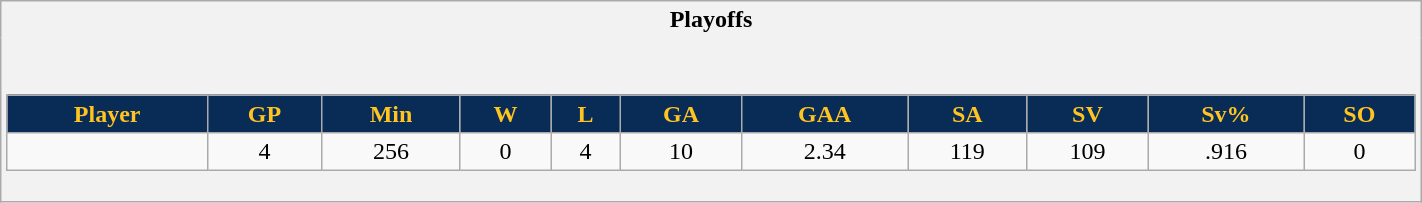<table class="wikitable" style="border: 1px solid #aaa;" width="75%">
<tr>
<th style="border: 0;">Playoffs</th>
</tr>
<tr>
<td style="background: #f2f2f2; border: 0; text-align: center;"><br><table class="wikitable sortable" width="100%">
<tr align="center"  bgcolor="#dddddd">
<th style="background:#092c57;color:#ffc322;">Player</th>
<th style="background:#092c57;color:#ffc322;">GP</th>
<th style="background:#092c57;color:#ffc322;">Min</th>
<th style="background:#092c57;color:#ffc322;">W</th>
<th style="background:#092c57;color:#ffc322;">L</th>
<th style="background:#092c57;color:#ffc322;">GA</th>
<th style="background:#092c57;color:#ffc322;">GAA</th>
<th style="background:#092c57;color:#ffc322;">SA</th>
<th style="background:#092c57;color:#ffc322;">SV</th>
<th style="background:#092c57;color:#ffc322;">Sv%</th>
<th style="background:#092c57;color:#ffc322;">SO</th>
</tr>
<tr align=center>
<td></td>
<td>4</td>
<td>256</td>
<td>0</td>
<td>4</td>
<td>10</td>
<td>2.34</td>
<td>119</td>
<td>109</td>
<td>.916</td>
<td>0</td>
</tr>
</table>
</td>
</tr>
</table>
